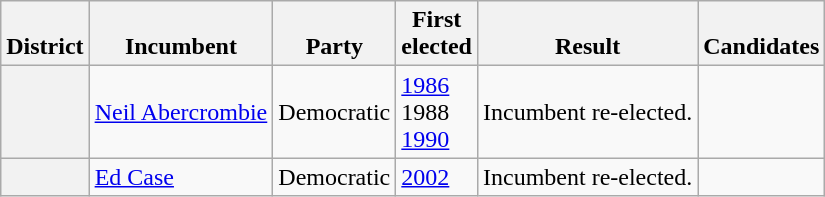<table class=wikitable>
<tr valign=bottom>
<th>District</th>
<th>Incumbent</th>
<th>Party</th>
<th>First<br>elected</th>
<th>Result</th>
<th>Candidates</th>
</tr>
<tr>
<th></th>
<td><a href='#'>Neil Abercrombie</a></td>
<td>Democratic</td>
<td><a href='#'>1986 </a><br>1988 <br><a href='#'>1990</a></td>
<td>Incumbent re-elected.</td>
<td nowrap></td>
</tr>
<tr>
<th></th>
<td><a href='#'>Ed Case</a></td>
<td>Democratic</td>
<td><a href='#'>2002 </a></td>
<td>Incumbent re-elected.</td>
<td nowrap></td>
</tr>
</table>
